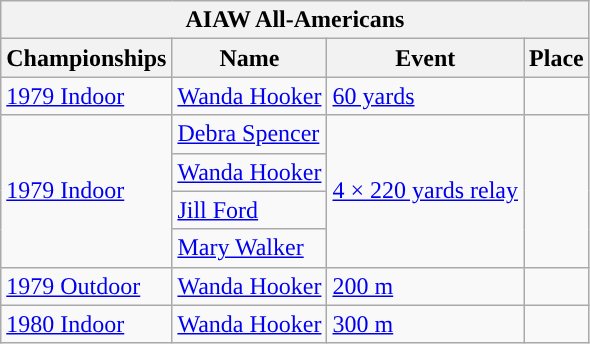<table class="wikitable sortable">
<tr>
<th colspan="5">AIAW All-Americans</th>
</tr>
<tr>
<th scope="col">Championships</th>
<th scope="col">Name</th>
<th scope="col">Event</th>
<th scope="col">Place</th>
</tr>
<tr>
<td><a href='#'>1979 Indoor</a></td>
<td><a href='#'>Wanda Hooker</a></td>
<td><a href='#'>60 yards</a></td>
<td></td>
</tr>
<tr>
<td rowspan=4><a href='#'>1979 Indoor</a></td>
<td><a href='#'>Debra Spencer</a></td>
<td rowspan=4><a href='#'>4 × 220 yards relay</a></td>
<td rowspan=4></td>
</tr>
<tr>
<td><a href='#'>Wanda Hooker</a></td>
</tr>
<tr>
<td><a href='#'>Jill Ford</a></td>
</tr>
<tr>
<td><a href='#'>Mary Walker</a></td>
</tr>
<tr>
<td><a href='#'>1979 Outdoor</a></td>
<td><a href='#'>Wanda Hooker</a></td>
<td><a href='#'>200 m</a></td>
<td></td>
</tr>
<tr>
<td><a href='#'>1980 Indoor</a></td>
<td><a href='#'>Wanda Hooker</a></td>
<td><a href='#'>300 m</a></td>
<td></td>
</tr>
</table>
